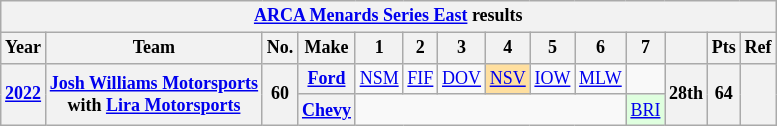<table class="wikitable" style="text-align:center; font-size:75%">
<tr>
<th colspan="23"><a href='#'>ARCA Menards Series East</a> results</th>
</tr>
<tr>
<th>Year</th>
<th>Team</th>
<th>No.</th>
<th>Make</th>
<th>1</th>
<th>2</th>
<th>3</th>
<th>4</th>
<th>5</th>
<th>6</th>
<th>7</th>
<th></th>
<th>Pts</th>
<th>Ref</th>
</tr>
<tr>
<th rowspan=2><a href='#'>2022</a></th>
<th rowspan=2><a href='#'>Josh Williams Motorsports</a> <br> with <a href='#'>Lira Motorsports</a></th>
<th rowspan=2>60</th>
<th><a href='#'>Ford</a></th>
<td><a href='#'>NSM</a></td>
<td><a href='#'>FIF</a></td>
<td><a href='#'>DOV</a></td>
<td style="background:#FFDF9F;"><a href='#'>NSV</a><br></td>
<td><a href='#'>IOW</a></td>
<td><a href='#'>MLW</a></td>
<td></td>
<th rowspan=2>28th</th>
<th rowspan=2>64</th>
<th rowspan=2></th>
</tr>
<tr>
<th><a href='#'>Chevy</a></th>
<td colspan=6></td>
<td style="background:#DFFFDF;"><a href='#'>BRI</a><br></td>
</tr>
</table>
